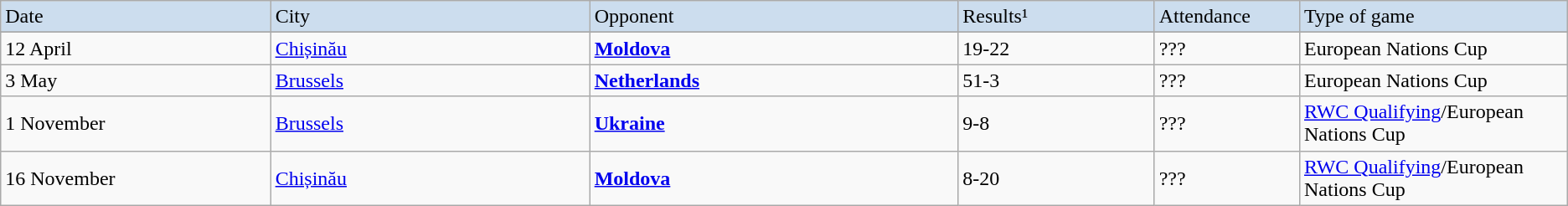<table class="wikitable">
<tr ---- bgcolor=#CCDDEE>
<td width=11%>Date</td>
<td width=13%>City</td>
<td width=15%>Opponent</td>
<td width=8%>Results¹</td>
<td width=5%>Attendance</td>
<td width=10%>Type of game</td>
</tr>
<tr>
</tr>
<tr -----bgcolor=#DDEEFF>
<td>12 April</td>
<td><a href='#'>Chișinău</a></td>
<td> <strong><a href='#'>Moldova</a></strong></td>
<td>19-22</td>
<td>???</td>
<td>European Nations Cup</td>
</tr>
<tr ----bgcolor=#DDEEFF>
<td>3 May</td>
<td><a href='#'>Brussels</a></td>
<td> <strong><a href='#'>Netherlands</a></strong></td>
<td>51-3</td>
<td>???</td>
<td>European Nations Cup</td>
</tr>
<tr ----bgcolor=#DDEEFF>
<td>1 November</td>
<td><a href='#'>Brussels</a></td>
<td> <strong><a href='#'>Ukraine</a></strong></td>
<td>9-8</td>
<td>???</td>
<td><a href='#'>RWC Qualifying</a>/European Nations Cup</td>
</tr>
<tr ----bgcolor=#DDEEFF>
<td>16 November</td>
<td><a href='#'>Chișinău</a></td>
<td> <strong><a href='#'>Moldova</a></strong></td>
<td>8-20</td>
<td>???</td>
<td><a href='#'>RWC Qualifying</a>/European Nations Cup</td>
</tr>
</table>
